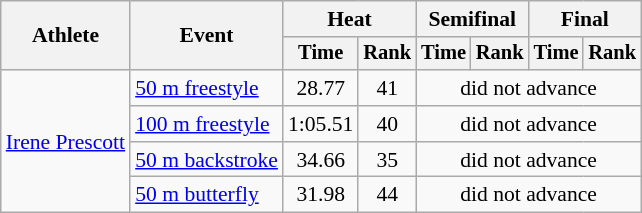<table class=wikitable style="font-size:90%">
<tr>
<th rowspan=2>Athlete</th>
<th rowspan=2>Event</th>
<th colspan="2">Heat</th>
<th colspan="2">Semifinal</th>
<th colspan="2">Final</th>
</tr>
<tr style="font-size:95%">
<th>Time</th>
<th>Rank</th>
<th>Time</th>
<th>Rank</th>
<th>Time</th>
<th>Rank</th>
</tr>
<tr align=center>
<td align=left rowspan=4><a href='#'>Irene Prescott</a></td>
<td align=left><a href='#'>50 m freestyle</a></td>
<td>28.77</td>
<td>41</td>
<td colspan=4>did not advance</td>
</tr>
<tr align=center>
<td align=left><a href='#'>100 m freestyle</a></td>
<td>1:05.51</td>
<td>40</td>
<td colspan=4>did not advance</td>
</tr>
<tr align=center>
<td align=left><a href='#'>50 m backstroke</a></td>
<td>34.66</td>
<td>35</td>
<td colspan=4>did not advance</td>
</tr>
<tr align=center>
<td align=left><a href='#'>50 m butterfly</a></td>
<td>31.98</td>
<td>44</td>
<td colspan=4>did not advance</td>
</tr>
</table>
